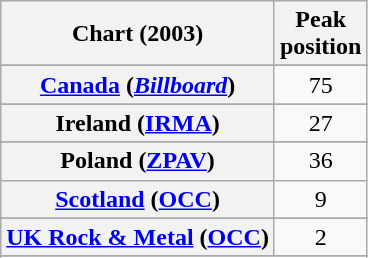<table class="wikitable sortable plainrowheaders" style="text-align:center">
<tr>
<th scope="col">Chart (2003)</th>
<th scope="col">Peak<br>position</th>
</tr>
<tr>
</tr>
<tr>
</tr>
<tr>
</tr>
<tr>
</tr>
<tr>
<th scope="row"><a href='#'>Canada</a> (<em><a href='#'>Billboard</a></em>)</th>
<td>75</td>
</tr>
<tr>
</tr>
<tr>
</tr>
<tr>
</tr>
<tr>
<th scope="row">Ireland (<a href='#'>IRMA</a>)</th>
<td>27</td>
</tr>
<tr>
</tr>
<tr>
</tr>
<tr>
</tr>
<tr>
</tr>
<tr>
<th scope="row">Poland (<a href='#'>ZPAV</a>)</th>
<td>36</td>
</tr>
<tr>
<th scope="row"><a href='#'>Scotland</a> (<a href='#'>OCC</a>)</th>
<td>9</td>
</tr>
<tr>
</tr>
<tr>
</tr>
<tr>
</tr>
<tr>
<th scope="row"><a href='#'>UK Rock & Metal</a> (<a href='#'>OCC</a>)</th>
<td>2</td>
</tr>
<tr>
</tr>
<tr>
</tr>
</table>
